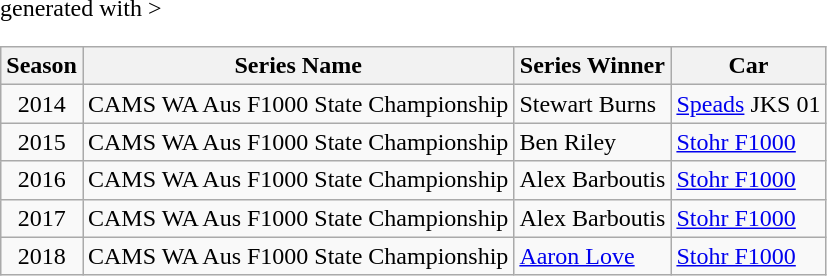<table class="wikitable" <hiddentext>generated with >
<tr style="font-weight:bold">
<th>Season</th>
<th>Series Name</th>
<th>Series Winner</th>
<th>Car</th>
</tr>
<tr>
<td align="center">2014</td>
<td>CAMS WA Aus F1000 State Championship</td>
<td>Stewart Burns</td>
<td><a href='#'>Speads</a> JKS 01</td>
</tr>
<tr>
<td align="center">2015</td>
<td>CAMS WA Aus F1000 State Championship</td>
<td>Ben Riley</td>
<td><a href='#'>Stohr F1000</a></td>
</tr>
<tr>
<td align="center">2016</td>
<td>CAMS WA Aus F1000 State Championship</td>
<td>Alex Barboutis</td>
<td><a href='#'>Stohr F1000</a></td>
</tr>
<tr>
<td align="center">2017</td>
<td>CAMS WA Aus F1000 State Championship</td>
<td>Alex Barboutis</td>
<td><a href='#'>Stohr F1000</a></td>
</tr>
<tr>
<td align="center">2018</td>
<td>CAMS WA Aus F1000 State Championship</td>
<td><a href='#'>Aaron Love</a></td>
<td><a href='#'>Stohr F1000</a></td>
</tr>
</table>
